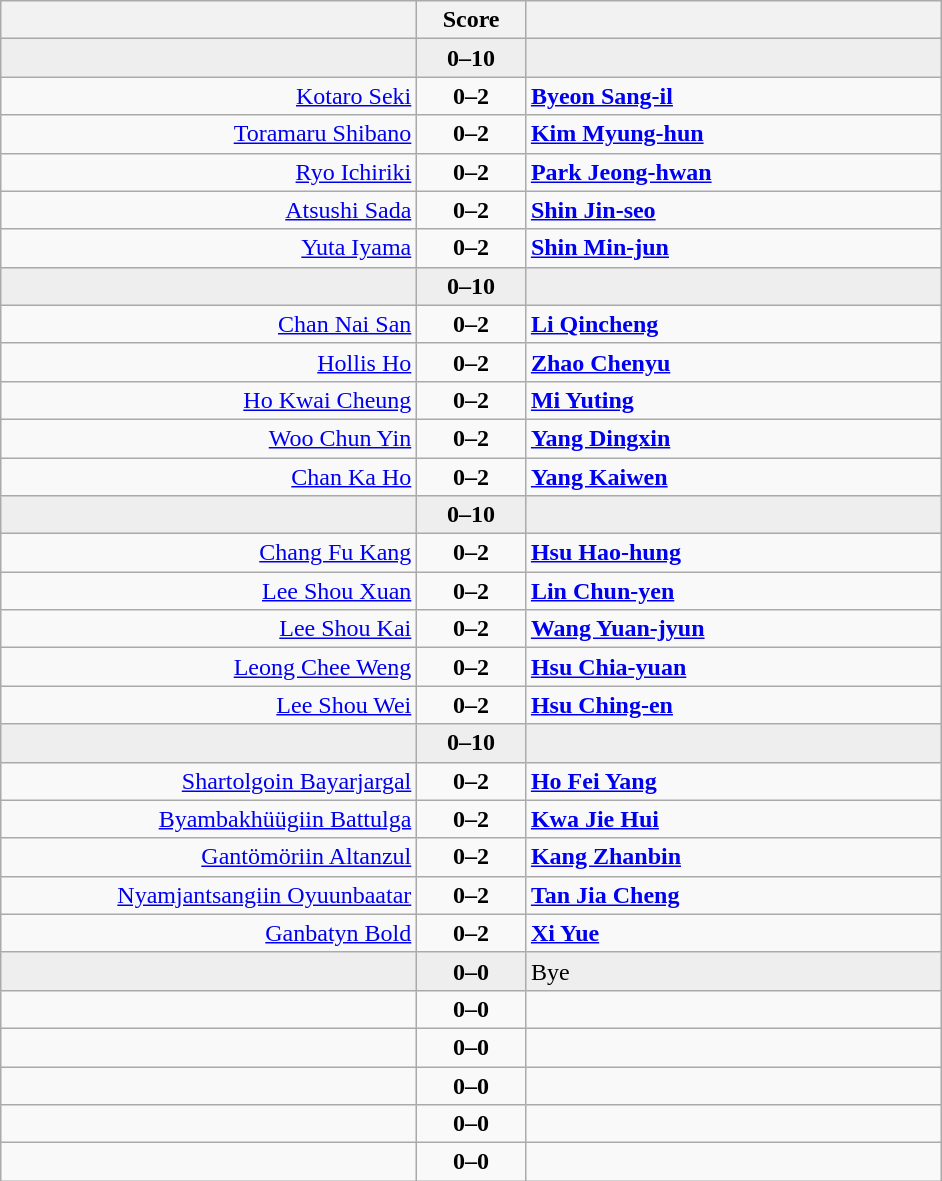<table class="wikitable" style="text-align: center;">
<tr>
<th align="right" width="270"></th>
<th width="65">Score</th>
<th align="left" width="270"></th>
</tr>
<tr bgcolor=eeeeee>
<td align=right></td>
<td align=center><strong>0–10</strong></td>
<td align=left><strong></strong></td>
</tr>
<tr>
<td align=right><a href='#'>Kotaro Seki</a></td>
<td align=center><strong>0–2</strong></td>
<td align=left><strong><a href='#'>Byeon Sang-il</a></strong></td>
</tr>
<tr>
<td align=right><a href='#'>Toramaru Shibano</a></td>
<td align=center><strong>0–2</strong></td>
<td align=left><strong><a href='#'>Kim Myung-hun</a></strong></td>
</tr>
<tr>
<td align=right><a href='#'>Ryo Ichiriki</a></td>
<td align=center><strong>0–2</strong></td>
<td align=left><strong><a href='#'>Park Jeong-hwan</a></strong></td>
</tr>
<tr>
<td align=right><a href='#'>Atsushi Sada</a></td>
<td align=center><strong>0–2</strong></td>
<td align=left><strong><a href='#'>Shin Jin-seo</a></strong></td>
</tr>
<tr>
<td align=right><a href='#'>Yuta Iyama</a></td>
<td align=center><strong>0–2</strong></td>
<td align=left><strong><a href='#'>Shin Min-jun</a></strong></td>
</tr>
<tr bgcolor=eeeeee>
<td align=right></td>
<td align=center><strong>0–10</strong></td>
<td align=left><strong></strong></td>
</tr>
<tr>
<td align=right><a href='#'>Chan Nai San</a></td>
<td align=center><strong>0–2</strong></td>
<td align=left><strong><a href='#'>Li Qincheng</a></strong></td>
</tr>
<tr>
<td align=right><a href='#'>Hollis Ho</a></td>
<td align=center><strong>0–2</strong></td>
<td align=left><strong><a href='#'>Zhao Chenyu</a></strong></td>
</tr>
<tr>
<td align=right><a href='#'>Ho Kwai Cheung</a></td>
<td align=center><strong>0–2</strong></td>
<td align=left><strong><a href='#'>Mi Yuting</a></strong></td>
</tr>
<tr>
<td align=right><a href='#'>Woo Chun Yin</a></td>
<td align=center><strong>0–2</strong></td>
<td align=left><strong><a href='#'>Yang Dingxin</a></strong></td>
</tr>
<tr>
<td align=right><a href='#'>Chan Ka Ho</a></td>
<td align=center><strong>0–2</strong></td>
<td align=left><strong><a href='#'>Yang Kaiwen</a></strong></td>
</tr>
<tr bgcolor=eeeeee>
<td align=right></td>
<td align=center><strong>0–10</strong></td>
<td align=left><strong></strong></td>
</tr>
<tr>
<td align=right><a href='#'>Chang Fu Kang</a></td>
<td align=center><strong>0–2</strong></td>
<td align=left><strong><a href='#'>Hsu Hao-hung</a></strong></td>
</tr>
<tr>
<td align=right><a href='#'>Lee Shou Xuan</a></td>
<td align=center><strong>0–2</strong></td>
<td align=left><strong><a href='#'>Lin Chun-yen</a></strong></td>
</tr>
<tr>
<td align=right><a href='#'>Lee Shou Kai</a></td>
<td align=center><strong>0–2</strong></td>
<td align=left><strong><a href='#'>Wang Yuan-jyun</a></strong></td>
</tr>
<tr>
<td align=right><a href='#'>Leong Chee Weng</a></td>
<td align=center><strong>0–2</strong></td>
<td align=left><strong><a href='#'>Hsu Chia-yuan</a></strong></td>
</tr>
<tr>
<td align=right><a href='#'>Lee Shou Wei</a></td>
<td align=center><strong>0–2</strong></td>
<td align=left><strong><a href='#'>Hsu Ching-en</a></strong></td>
</tr>
<tr bgcolor=eeeeee>
<td align=right></td>
<td align=center><strong>0–10</strong></td>
<td align=left><strong></strong></td>
</tr>
<tr>
<td align=right><a href='#'>Shartolgoin Bayarjargal</a></td>
<td align=center><strong>0–2</strong></td>
<td align=left><strong><a href='#'>Ho Fei Yang</a></strong></td>
</tr>
<tr>
<td align=right><a href='#'>Byambakhüügiin Battulga</a></td>
<td align=center><strong>0–2</strong></td>
<td align=left><strong><a href='#'>Kwa Jie Hui</a></strong></td>
</tr>
<tr>
<td align=right><a href='#'>Gantömöriin Altanzul</a></td>
<td align=center><strong>0–2</strong></td>
<td align=left><strong><a href='#'>Kang Zhanbin</a></strong></td>
</tr>
<tr>
<td align=right><a href='#'>Nyamjantsangiin Oyuunbaatar</a></td>
<td align=center><strong>0–2</strong></td>
<td align=left><strong><a href='#'>Tan Jia Cheng</a></strong></td>
</tr>
<tr>
<td align=right><a href='#'>Ganbatyn Bold</a></td>
<td align=center><strong>0–2</strong></td>
<td align=left><strong><a href='#'>Xi Yue</a></strong></td>
</tr>
<tr bgcolor=eeeeee>
<td align=right><strong></strong></td>
<td align=center><strong>0–0</strong></td>
<td align=left>Bye</td>
</tr>
<tr>
<td align=right></td>
<td align=center><strong>0–0</strong></td>
<td align=left></td>
</tr>
<tr>
<td align=right></td>
<td align=center><strong>0–0</strong></td>
<td align=left></td>
</tr>
<tr>
<td align=right></td>
<td align=center><strong>0–0</strong></td>
<td align=left></td>
</tr>
<tr>
<td align=right></td>
<td align=center><strong>0–0</strong></td>
<td align=left></td>
</tr>
<tr>
<td align=right></td>
<td align=center><strong>0–0</strong></td>
<td align=left></td>
</tr>
</table>
